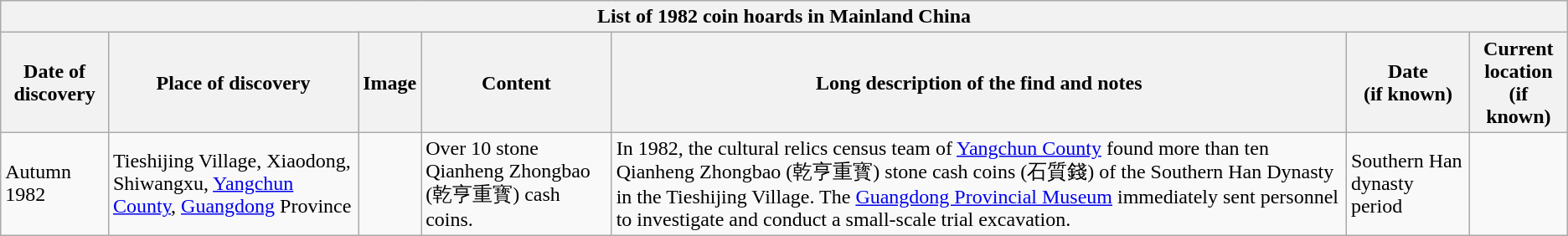<table class="wikitable" style="font-size: 100%">
<tr>
<th colspan=7>List of 1982 coin hoards in Mainland China</th>
</tr>
<tr>
<th>Date of discovery</th>
<th>Place of discovery</th>
<th>Image</th>
<th>Content</th>
<th>Long description of the find and notes</th>
<th>Date<br>(if known)</th>
<th>Current location<br>(if known)</th>
</tr>
<tr>
<td>Autumn 1982</td>
<td>Tieshijing Village, Xiaodong, Shiwangxu, <a href='#'>Yangchun County</a>, <a href='#'>Guangdong</a> Province</td>
<td></td>
<td>Over 10 stone Qianheng Zhongbao (乾亨重寳) cash coins.</td>
<td>In 1982, the cultural relics census team of <a href='#'>Yangchun County</a> found more than ten Qianheng Zhongbao (乾亨重寳) stone cash coins (石質錢) of the Southern Han Dynasty in the Tieshijing Village. The <a href='#'>Guangdong Provincial Museum</a> immediately sent personnel to investigate and conduct a small-scale trial excavation.</td>
<td>Southern Han dynasty period</td>
<td></td>
</tr>
</table>
